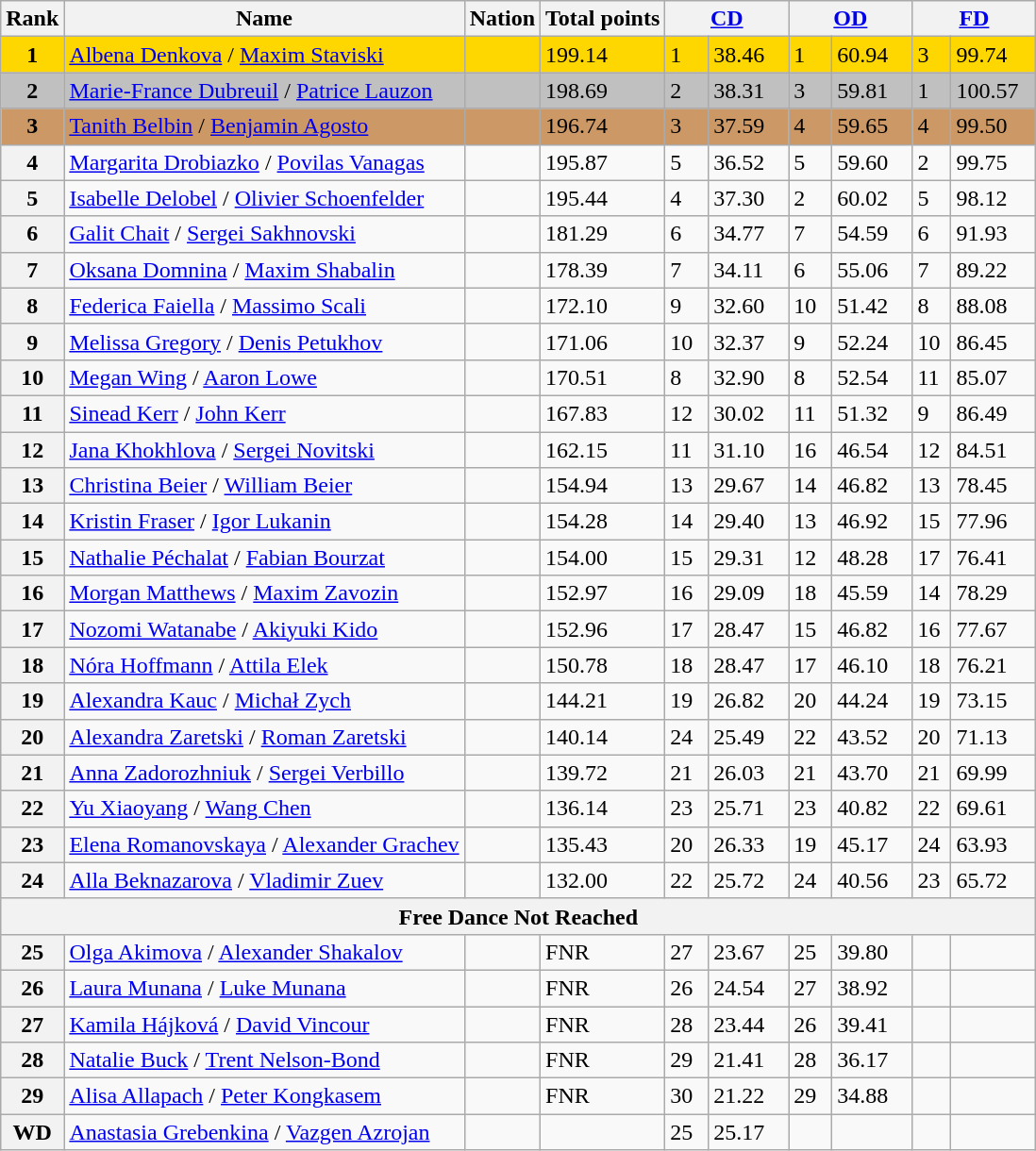<table class="wikitable">
<tr>
<th>Rank</th>
<th>Name</th>
<th>Nation</th>
<th>Total points</th>
<th colspan="2" width="80px"><a href='#'>CD</a></th>
<th colspan="2" width="80px"><a href='#'>OD</a></th>
<th colspan="2" width="80px"><a href='#'>FD</a></th>
</tr>
<tr bgcolor=gold>
<td align=center><strong>1</strong></td>
<td><a href='#'>Albena Denkova</a> / <a href='#'>Maxim Staviski</a></td>
<td></td>
<td>199.14</td>
<td>1</td>
<td>38.46</td>
<td>1</td>
<td>60.94</td>
<td>3</td>
<td>99.74</td>
</tr>
<tr bgcolor=silver>
<td align=center><strong>2</strong></td>
<td><a href='#'>Marie-France Dubreuil</a> / <a href='#'>Patrice Lauzon</a></td>
<td></td>
<td>198.69</td>
<td>2</td>
<td>38.31</td>
<td>3</td>
<td>59.81</td>
<td>1</td>
<td>100.57</td>
</tr>
<tr bgcolor=cc9966>
<td align=center><strong>3</strong></td>
<td><a href='#'>Tanith Belbin</a> / <a href='#'>Benjamin Agosto</a></td>
<td></td>
<td>196.74</td>
<td>3</td>
<td>37.59</td>
<td>4</td>
<td>59.65</td>
<td>4</td>
<td>99.50</td>
</tr>
<tr>
<th>4</th>
<td><a href='#'>Margarita Drobiazko</a> / <a href='#'>Povilas Vanagas</a></td>
<td></td>
<td>195.87</td>
<td>5</td>
<td>36.52</td>
<td>5</td>
<td>59.60</td>
<td>2</td>
<td>99.75</td>
</tr>
<tr>
<th>5</th>
<td><a href='#'>Isabelle Delobel</a> / <a href='#'>Olivier Schoenfelder</a></td>
<td></td>
<td>195.44</td>
<td>4</td>
<td>37.30</td>
<td>2</td>
<td>60.02</td>
<td>5</td>
<td>98.12</td>
</tr>
<tr>
<th>6</th>
<td><a href='#'>Galit Chait</a> / <a href='#'>Sergei Sakhnovski</a></td>
<td></td>
<td>181.29</td>
<td>6</td>
<td>34.77</td>
<td>7</td>
<td>54.59</td>
<td>6</td>
<td>91.93</td>
</tr>
<tr>
<th>7</th>
<td><a href='#'>Oksana Domnina</a> / <a href='#'>Maxim Shabalin</a></td>
<td></td>
<td>178.39</td>
<td>7</td>
<td>34.11</td>
<td>6</td>
<td>55.06</td>
<td>7</td>
<td>89.22</td>
</tr>
<tr>
<th>8</th>
<td><a href='#'>Federica Faiella</a> / <a href='#'>Massimo Scali</a></td>
<td></td>
<td>172.10</td>
<td>9</td>
<td>32.60</td>
<td>10</td>
<td>51.42</td>
<td>8</td>
<td>88.08</td>
</tr>
<tr>
<th>9</th>
<td><a href='#'>Melissa Gregory</a> / <a href='#'>Denis Petukhov</a></td>
<td></td>
<td>171.06</td>
<td>10</td>
<td>32.37</td>
<td>9</td>
<td>52.24</td>
<td>10</td>
<td>86.45</td>
</tr>
<tr>
<th>10</th>
<td><a href='#'>Megan Wing</a> / <a href='#'>Aaron Lowe</a></td>
<td></td>
<td>170.51</td>
<td>8</td>
<td>32.90</td>
<td>8</td>
<td>52.54</td>
<td>11</td>
<td>85.07</td>
</tr>
<tr>
<th>11</th>
<td><a href='#'>Sinead Kerr</a> / <a href='#'>John Kerr</a></td>
<td></td>
<td>167.83</td>
<td>12</td>
<td>30.02</td>
<td>11</td>
<td>51.32</td>
<td>9</td>
<td>86.49</td>
</tr>
<tr>
<th>12</th>
<td><a href='#'>Jana Khokhlova</a> / <a href='#'>Sergei Novitski</a></td>
<td></td>
<td>162.15</td>
<td>11</td>
<td>31.10</td>
<td>16</td>
<td>46.54</td>
<td>12</td>
<td>84.51</td>
</tr>
<tr>
<th>13</th>
<td><a href='#'>Christina Beier</a> / <a href='#'>William Beier</a></td>
<td></td>
<td>154.94</td>
<td>13</td>
<td>29.67</td>
<td>14</td>
<td>46.82</td>
<td>13</td>
<td>78.45</td>
</tr>
<tr>
<th>14</th>
<td><a href='#'>Kristin Fraser</a> / <a href='#'>Igor Lukanin</a></td>
<td></td>
<td>154.28</td>
<td>14</td>
<td>29.40</td>
<td>13</td>
<td>46.92</td>
<td>15</td>
<td>77.96</td>
</tr>
<tr>
<th>15</th>
<td><a href='#'>Nathalie Péchalat</a> / <a href='#'>Fabian Bourzat</a></td>
<td></td>
<td>154.00</td>
<td>15</td>
<td>29.31</td>
<td>12</td>
<td>48.28</td>
<td>17</td>
<td>76.41</td>
</tr>
<tr>
<th>16</th>
<td><a href='#'>Morgan Matthews</a> / <a href='#'>Maxim Zavozin</a></td>
<td></td>
<td>152.97</td>
<td>16</td>
<td>29.09</td>
<td>18</td>
<td>45.59</td>
<td>14</td>
<td>78.29</td>
</tr>
<tr>
<th>17</th>
<td><a href='#'>Nozomi Watanabe</a> / <a href='#'>Akiyuki Kido</a></td>
<td></td>
<td>152.96</td>
<td>17</td>
<td>28.47</td>
<td>15</td>
<td>46.82</td>
<td>16</td>
<td>77.67</td>
</tr>
<tr>
<th>18</th>
<td><a href='#'>Nóra Hoffmann</a> / <a href='#'>Attila Elek</a></td>
<td></td>
<td>150.78</td>
<td>18</td>
<td>28.47</td>
<td>17</td>
<td>46.10</td>
<td>18</td>
<td>76.21</td>
</tr>
<tr>
<th>19</th>
<td><a href='#'>Alexandra Kauc</a> / <a href='#'>Michał Zych</a></td>
<td></td>
<td>144.21</td>
<td>19</td>
<td>26.82</td>
<td>20</td>
<td>44.24</td>
<td>19</td>
<td>73.15</td>
</tr>
<tr>
<th>20</th>
<td><a href='#'>Alexandra Zaretski</a> / <a href='#'>Roman Zaretski</a></td>
<td></td>
<td>140.14</td>
<td>24</td>
<td>25.49</td>
<td>22</td>
<td>43.52</td>
<td>20</td>
<td>71.13</td>
</tr>
<tr>
<th>21</th>
<td><a href='#'>Anna Zadorozhniuk</a> / <a href='#'>Sergei Verbillo</a></td>
<td></td>
<td>139.72</td>
<td>21</td>
<td>26.03</td>
<td>21</td>
<td>43.70</td>
<td>21</td>
<td>69.99</td>
</tr>
<tr>
<th>22</th>
<td><a href='#'>Yu Xiaoyang</a> / <a href='#'>Wang Chen</a></td>
<td></td>
<td>136.14</td>
<td>23</td>
<td>25.71</td>
<td>23</td>
<td>40.82</td>
<td>22</td>
<td>69.61</td>
</tr>
<tr>
<th>23</th>
<td><a href='#'>Elena Romanovskaya</a> / <a href='#'>Alexander Grachev</a></td>
<td></td>
<td>135.43</td>
<td>20</td>
<td>26.33</td>
<td>19</td>
<td>45.17</td>
<td>24</td>
<td>63.93</td>
</tr>
<tr>
<th>24</th>
<td><a href='#'>Alla Beknazarova</a> / <a href='#'>Vladimir Zuev</a></td>
<td></td>
<td>132.00</td>
<td>22</td>
<td>25.72</td>
<td>24</td>
<td>40.56</td>
<td>23</td>
<td>65.72</td>
</tr>
<tr>
<th colspan=10>Free Dance Not Reached</th>
</tr>
<tr>
<th>25</th>
<td><a href='#'>Olga Akimova</a> / <a href='#'>Alexander Shakalov</a></td>
<td></td>
<td>FNR</td>
<td>27</td>
<td>23.67</td>
<td>25</td>
<td>39.80</td>
<td></td>
<td></td>
</tr>
<tr>
<th>26</th>
<td><a href='#'>Laura Munana</a> / <a href='#'>Luke Munana</a></td>
<td></td>
<td>FNR</td>
<td>26</td>
<td>24.54</td>
<td>27</td>
<td>38.92</td>
<td></td>
<td></td>
</tr>
<tr>
<th>27</th>
<td><a href='#'>Kamila Hájková</a> / <a href='#'>David Vincour</a></td>
<td></td>
<td>FNR</td>
<td>28</td>
<td>23.44</td>
<td>26</td>
<td>39.41</td>
<td></td>
<td></td>
</tr>
<tr>
<th>28</th>
<td><a href='#'>Natalie Buck</a> / <a href='#'>Trent Nelson-Bond</a></td>
<td></td>
<td>FNR</td>
<td>29</td>
<td>21.41</td>
<td>28</td>
<td>36.17</td>
<td></td>
<td></td>
</tr>
<tr>
<th>29</th>
<td><a href='#'>Alisa Allapach</a> / <a href='#'>Peter Kongkasem</a></td>
<td></td>
<td>FNR</td>
<td>30</td>
<td>21.22</td>
<td>29</td>
<td>34.88</td>
<td></td>
<td></td>
</tr>
<tr>
<th>WD</th>
<td><a href='#'>Anastasia Grebenkina</a> / <a href='#'>Vazgen Azrojan</a></td>
<td></td>
<td></td>
<td>25</td>
<td>25.17</td>
<td></td>
<td></td>
<td></td>
<td></td>
</tr>
</table>
